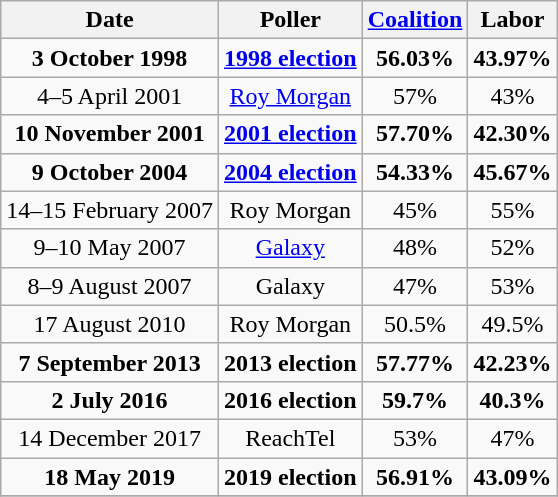<table class="wikitable sortable">
<tr>
<th>Date</th>
<th>Poller</th>
<th><a href='#'>Coalition</a></th>
<th>Labor</th>
</tr>
<tr style="font-weight:bold">
<td style="text-align:center">3 October 1998</td>
<td style="text-align:center"><a href='#'>1998 election</a></td>
<td style="text-align:center">56.03%</td>
<td style="text-align:center">43.97%</td>
</tr>
<tr>
<td style="text-align:center">4–5 April 2001</td>
<td style="text-align:center"><a href='#'>Roy Morgan</a></td>
<td style="text-align:center">57%</td>
<td style="text-align:center">43%</td>
</tr>
<tr style="font-weight:bold">
<td style="text-align:center">10 November 2001</td>
<td style="text-align:center"><a href='#'>2001 election</a></td>
<td style="text-align:center">57.70%</td>
<td style="text-align:center">42.30%</td>
</tr>
<tr style="font-weight:bold">
<td style="text-align:center">9 October 2004</td>
<td style="text-align:center"><a href='#'>2004 election</a></td>
<td style="text-align:center">54.33%</td>
<td style="text-align:center">45.67%</td>
</tr>
<tr>
<td style="text-align:center">14–15 February 2007</td>
<td style="text-align:center">Roy Morgan</td>
<td style="text-align:center">45%</td>
<td style="text-align:center">55%</td>
</tr>
<tr>
<td style="text-align:center">9–10 May 2007</td>
<td style="text-align:center"><a href='#'>Galaxy</a></td>
<td style="text-align:center">48%</td>
<td style="text-align:center">52%</td>
</tr>
<tr>
<td style="text-align:center">8–9 August 2007</td>
<td style="text-align:center">Galaxy</td>
<td style="text-align:center">47%</td>
<td style="text-align:center">53%</td>
</tr>
<tr>
<td style="text-align:center">17 August 2010</td>
<td style="text-align:center">Roy Morgan</td>
<td style="text-align:center">50.5%</td>
<td style="text-align:center">49.5%</td>
</tr>
<tr>
<td style="text-align:center"><strong>7 September 2013</strong></td>
<td style="text-align:center"><strong>2013 election</strong></td>
<td style="text-align:center"><strong>57.77%</strong></td>
<td style="text-align:center"><strong>42.23%</strong></td>
</tr>
<tr>
<td style="text-align:center"><strong>2 July 2016</strong></td>
<td style="text-align:center"><strong>2016 election</strong></td>
<td style="text-align:center"><strong>59.7%</strong></td>
<td style="text-align:center"><strong>40.3%</strong></td>
</tr>
<tr>
<td style="text-align:center">14 December 2017</td>
<td style="text-align:center">ReachTel</td>
<td style="text-align:center">53%</td>
<td style="text-align:center">47%</td>
</tr>
<tr>
<td style="text-align:center"><strong>18 May 2019</strong></td>
<td style="text-align:center"><strong>2019 election</strong></td>
<td style="text-align:center"><strong>56.91%</strong></td>
<td style="text-align:center"><strong>43.09%</strong></td>
</tr>
<tr>
</tr>
</table>
